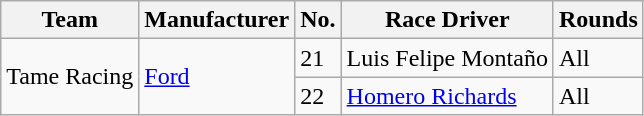<table class="wikitable">
<tr>
<th>Team</th>
<th>Manufacturer</th>
<th>No.</th>
<th>Race Driver</th>
<th>Rounds</th>
</tr>
<tr>
<td rowspan=2>Tame Racing</td>
<td rowspan=2><a href='#'>Ford</a></td>
<td>21</td>
<td>Luis Felipe Montaño</td>
<td>All</td>
</tr>
<tr>
<td>22</td>
<td><a href='#'>Homero Richards</a></td>
<td>All</td>
</tr>
</table>
